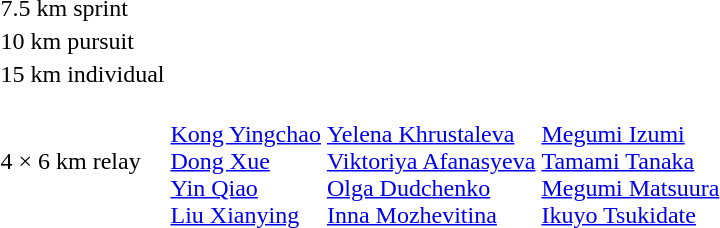<table>
<tr>
<td rowspan=2>7.5 km sprint<br></td>
<td rowspan=2></td>
<td rowspan=2></td>
<td></td>
</tr>
<tr>
<td></td>
</tr>
<tr>
<td rowspan=2>10 km pursuit<br></td>
<td rowspan=2></td>
<td rowspan=2></td>
<td></td>
</tr>
<tr>
<td></td>
</tr>
<tr>
<td>15 km individual<br></td>
<td></td>
<td></td>
<td></td>
</tr>
<tr>
<td>4 × 6 km relay<br></td>
<td><br><a href='#'>Kong Yingchao</a><br><a href='#'>Dong Xue</a><br><a href='#'>Yin Qiao</a><br><a href='#'>Liu Xianying</a></td>
<td><br><a href='#'>Yelena Khrustaleva</a><br><a href='#'>Viktoriya Afanasyeva</a><br><a href='#'>Olga Dudchenko</a><br><a href='#'>Inna Mozhevitina</a></td>
<td><br><a href='#'>Megumi Izumi</a><br><a href='#'>Tamami Tanaka</a><br><a href='#'>Megumi Matsuura</a><br><a href='#'>Ikuyo Tsukidate</a></td>
</tr>
</table>
